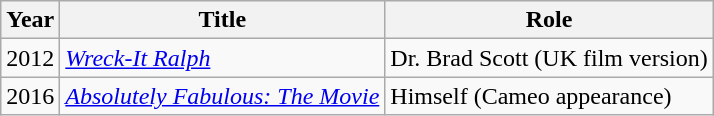<table class="wikitable">
<tr>
<th>Year</th>
<th>Title</th>
<th>Role</th>
</tr>
<tr>
<td>2012</td>
<td><em><a href='#'>Wreck-It Ralph</a></em></td>
<td>Dr. Brad Scott (UK film version)</td>
</tr>
<tr>
<td>2016</td>
<td><em><a href='#'>Absolutely Fabulous: The Movie</a></em></td>
<td>Himself (Cameo appearance)</td>
</tr>
</table>
